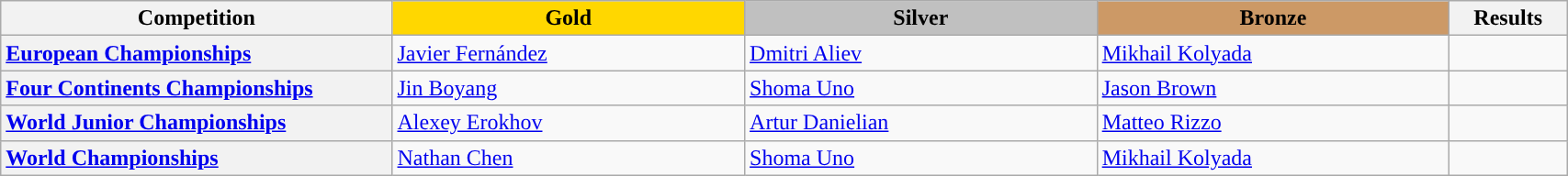<table class="wikitable unsortable" style="text-align:left; width:90%">
<tr>
<th scope="col" style="text-align:center; width:25%;">Competition</th>
<td scope="col" style="text-align:center; width:22.5%; background:gold"><strong>Gold</strong></td>
<td scope="col" style="text-align:center; width:22.5%; background:silver"><strong>Silver</strong></td>
<td scope="col" style="text-align:center; width:22.5%; background:#c96"><strong>Bronze</strong></td>
<th scope="col" style="text-align:center; width:7.5%;">Results</th>
</tr>
<tr>
<th scope="row" style="text-align:left"> <a href='#'>European Championships</a></th>
<td> <a href='#'>Javier Fernández</a></td>
<td> <a href='#'>Dmitri Aliev</a></td>
<td> <a href='#'>Mikhail Kolyada</a></td>
<td></td>
</tr>
<tr>
<th scope="row" style="text-align:left"> <a href='#'>Four Continents Championships</a></th>
<td> <a href='#'>Jin Boyang</a></td>
<td> <a href='#'>Shoma Uno</a></td>
<td> <a href='#'>Jason Brown</a></td>
<td></td>
</tr>
<tr>
<th scope="row" style="text-align:left"> <a href='#'>World Junior Championships</a></th>
<td> <a href='#'>Alexey Erokhov</a></td>
<td> <a href='#'>Artur Danielian</a></td>
<td> <a href='#'>Matteo Rizzo</a></td>
<td></td>
</tr>
<tr>
<th scope="row" style="text-align:left"> <a href='#'>World Championships</a></th>
<td> <a href='#'>Nathan Chen</a></td>
<td> <a href='#'>Shoma Uno</a></td>
<td> <a href='#'>Mikhail Kolyada</a></td>
<td></td>
</tr>
</table>
